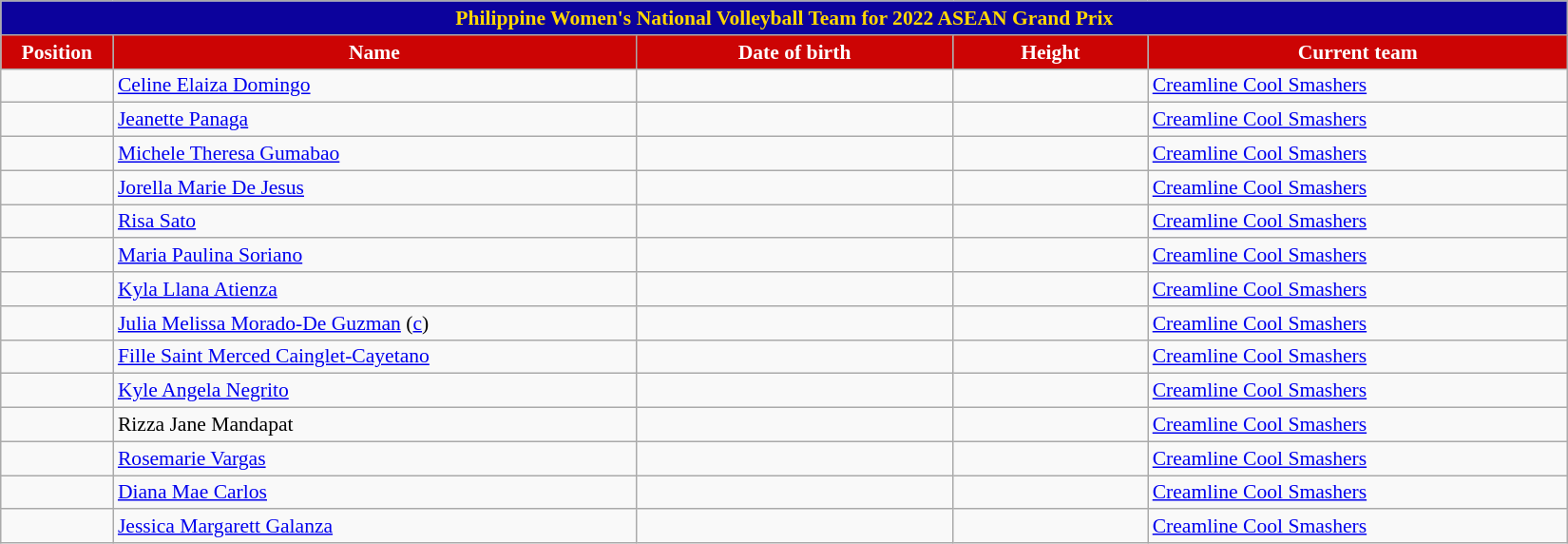<table class="wikitable" style="font-size:90%; text-align:center;">
<tr>
<th colspan="5" style= "background:#0C029C; color:gold; text-align: center"><strong>Philippine Women's National Volleyball Team for 2022 ASEAN Grand Prix</strong></th>
</tr>
<tr>
<th style="width:5em; background:#CC0404; color:white;">Position</th>
<th style="width:25em; background:#CC0404; color:white;">Name</th>
<th style="width:15em; background:#CC0404; color:white;">Date of birth</th>
<th style="width:9em; background:#CC0404; color:white;">Height</th>
<th style="width:20em; background:#CC0404; color:white;">Current team</th>
</tr>
<tr align=center>
<td></td>
<td align=left><a href='#'>Celine Elaiza Domingo</a></td>
<td align=right></td>
<td></td>
<td align=left> <a href='#'>Creamline Cool Smashers</a></td>
</tr>
<tr align=center>
<td></td>
<td align=left><a href='#'>Jeanette Panaga</a></td>
<td align=right></td>
<td></td>
<td align=left> <a href='#'>Creamline Cool Smashers</a></td>
</tr>
<tr align=center>
<td></td>
<td align=left><a href='#'>Michele Theresa Gumabao</a></td>
<td align=right></td>
<td></td>
<td align=left> <a href='#'>Creamline Cool Smashers</a></td>
</tr>
<tr align=center>
<td></td>
<td align=left><a href='#'>Jorella Marie De Jesus</a></td>
<td align=right></td>
<td></td>
<td align=left> <a href='#'>Creamline Cool Smashers</a></td>
</tr>
<tr align=center>
<td></td>
<td align=left><a href='#'>Risa Sato</a></td>
<td align=right></td>
<td></td>
<td align=left> <a href='#'>Creamline Cool Smashers</a></td>
</tr>
<tr align=center>
<td></td>
<td align=left><a href='#'>Maria Paulina Soriano</a></td>
<td align=right></td>
<td></td>
<td align=left> <a href='#'>Creamline Cool Smashers</a></td>
</tr>
<tr align=center>
<td></td>
<td align=left><a href='#'>Kyla Llana Atienza</a></td>
<td align=right></td>
<td></td>
<td align=left> <a href='#'>Creamline Cool Smashers</a></td>
</tr>
<tr align=center>
<td></td>
<td align=left><a href='#'>Julia Melissa Morado-De Guzman</a> (<a href='#'>c</a>)</td>
<td align=right></td>
<td></td>
<td align=left> <a href='#'>Creamline Cool Smashers</a></td>
</tr>
<tr align=center>
<td></td>
<td align=left><a href='#'>Fille Saint Merced Cainglet-Cayetano</a></td>
<td align=right></td>
<td></td>
<td align=left> <a href='#'>Creamline Cool Smashers</a></td>
</tr>
<tr align=center>
<td></td>
<td align=left><a href='#'>Kyle Angela Negrito</a></td>
<td align=right></td>
<td></td>
<td align=left> <a href='#'>Creamline Cool Smashers</a></td>
</tr>
<tr align=center>
<td></td>
<td align=left>Rizza Jane Mandapat</td>
<td align=right></td>
<td></td>
<td align=left> <a href='#'>Creamline Cool Smashers</a></td>
</tr>
<tr align=center>
<td></td>
<td align=left><a href='#'>Rosemarie Vargas</a></td>
<td align=right></td>
<td></td>
<td align=left> <a href='#'>Creamline Cool Smashers</a></td>
</tr>
<tr align=center>
<td></td>
<td align=left><a href='#'>Diana Mae Carlos</a></td>
<td align=right></td>
<td></td>
<td align=left> <a href='#'>Creamline Cool Smashers</a></td>
</tr>
<tr align=center>
<td></td>
<td align=left><a href='#'>Jessica Margarett Galanza</a></td>
<td align=right></td>
<td></td>
<td align=left> <a href='#'>Creamline Cool Smashers</a></td>
</tr>
</table>
